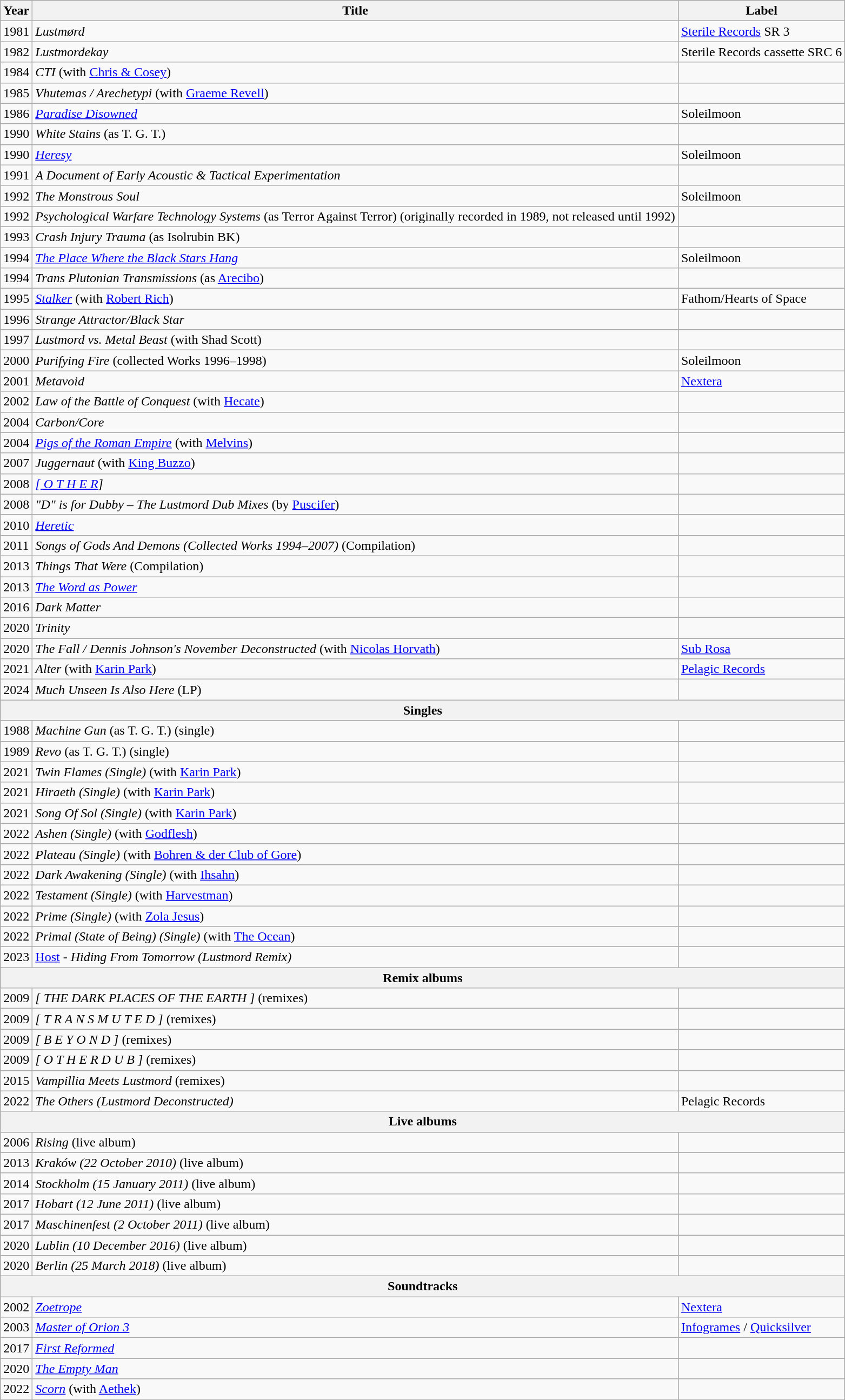<table class="wikitable">
<tr>
<th>Year</th>
<th>Title</th>
<th>Label</th>
</tr>
<tr>
<td>1981</td>
<td><em>Lustmørd</em></td>
<td><a href='#'>Sterile Records</a> SR 3</td>
</tr>
<tr>
<td>1982</td>
<td><em>Lustmordekay</em></td>
<td>Sterile Records cassette SRC 6</td>
</tr>
<tr>
<td>1984</td>
<td><em>CTI</em> (with <a href='#'>Chris & Cosey</a>)</td>
<td></td>
</tr>
<tr>
<td>1985</td>
<td><em>Vhutemas / Arechetypi</em> (with <a href='#'>Graeme Revell</a>)</td>
<td></td>
</tr>
<tr>
<td>1986</td>
<td><em><a href='#'>Paradise Disowned</a></em></td>
<td>Soleilmoon</td>
</tr>
<tr>
<td>1990</td>
<td><em>White Stains</em> (as T. G. T.)</td>
<td></td>
</tr>
<tr>
<td>1990</td>
<td><em><a href='#'>Heresy</a></em></td>
<td>Soleilmoon</td>
</tr>
<tr>
<td>1991</td>
<td><em>A Document of Early Acoustic & Tactical Experimentation</em></td>
<td></td>
</tr>
<tr>
<td>1992</td>
<td><em>The Monstrous Soul</em></td>
<td>Soleilmoon</td>
</tr>
<tr>
<td>1992</td>
<td><em>Psychological Warfare Technology Systems</em> (as Terror Against Terror) (originally recorded in 1989, not released until 1992)</td>
<td></td>
</tr>
<tr>
<td>1993</td>
<td><em>Crash Injury Trauma</em> (as Isolrubin BK)</td>
<td></td>
</tr>
<tr>
<td>1994</td>
<td><em><a href='#'>The Place Where the Black Stars Hang</a></em></td>
<td>Soleilmoon</td>
</tr>
<tr>
<td>1994</td>
<td><em>Trans Plutonian Transmissions</em> (as <a href='#'>Arecibo</a>)</td>
<td></td>
</tr>
<tr>
<td>1995</td>
<td><em><a href='#'>Stalker</a></em> (with <a href='#'>Robert Rich</a>)</td>
<td>Fathom/Hearts of Space</td>
</tr>
<tr>
<td>1996</td>
<td><em>Strange Attractor/Black Star</em></td>
<td></td>
</tr>
<tr>
<td>1997</td>
<td><em>Lustmord vs. Metal Beast</em> (with Shad Scott)</td>
<td></td>
</tr>
<tr>
<td>2000</td>
<td><em>Purifying Fire</em> (collected Works 1996–1998)</td>
<td>Soleilmoon</td>
</tr>
<tr>
<td>2001</td>
<td><em>Metavoid</em></td>
<td><a href='#'>Nextera</a></td>
</tr>
<tr>
<td>2002</td>
<td><em>Law of the Battle of Conquest</em> (with <a href='#'>Hecate</a>)</td>
<td></td>
</tr>
<tr>
<td>2004</td>
<td><em>Carbon/Core</em></td>
<td></td>
</tr>
<tr>
<td>2004</td>
<td><em><a href='#'>Pigs of the Roman Empire</a></em> (with <a href='#'>Melvins</a>)</td>
<td></td>
</tr>
<tr>
<td>2007</td>
<td><em>Juggernaut</em> (with <a href='#'>King Buzzo</a>)</td>
<td></td>
</tr>
<tr>
<td>2008</td>
<td><em><a href='#'> [ O T H E R</a>]</em></td>
<td></td>
</tr>
<tr>
<td>2008</td>
<td><em>"D" is for Dubby – The Lustmord Dub Mixes</em> (by <a href='#'>Puscifer</a>)</td>
<td></td>
</tr>
<tr>
<td>2010</td>
<td><em><a href='#'>Heretic</a></em></td>
<td></td>
</tr>
<tr>
<td>2011</td>
<td><em>Songs of Gods And Demons (Collected Works 1994–2007)</em> (Compilation)</td>
<td></td>
</tr>
<tr>
<td>2013</td>
<td><em> Things That Were </em>(Compilation)</td>
<td></td>
</tr>
<tr>
<td>2013</td>
<td><em> <a href='#'>The Word as Power</a> </em></td>
<td></td>
</tr>
<tr>
<td>2016</td>
<td><em>Dark Matter</em></td>
<td></td>
</tr>
<tr>
<td>2020</td>
<td><em>Trinity</em></td>
<td></td>
</tr>
<tr>
<td>2020</td>
<td><em>The Fall / Dennis Johnson's November Deconstructed</em> (with <a href='#'>Nicolas Horvath</a>)</td>
<td><a href='#'>Sub Rosa</a></td>
</tr>
<tr>
<td>2021</td>
<td><em>Alter</em> (with <a href='#'>Karin Park</a>)</td>
<td><a href='#'>Pelagic Records</a></td>
</tr>
<tr>
<td>2024</td>
<td><em>Much Unseen Is Also Here</em> (LP)</td>
<td></td>
</tr>
<tr>
<th colspan="3">Singles</th>
</tr>
<tr>
<td>1988</td>
<td><em>Machine Gun</em> (as T. G. T.) (single)</td>
<td></td>
</tr>
<tr>
<td>1989</td>
<td><em>Revo</em> (as T. G. T.) (single)</td>
<td></td>
</tr>
<tr>
<td>2021</td>
<td><em>Twin Flames</em> <em>(Single)</em> (with <a href='#'>Karin Park</a>)</td>
<td></td>
</tr>
<tr>
<td>2021</td>
<td><em>Hiraeth</em> <em>(Single)</em> (with <a href='#'>Karin Park</a>)</td>
<td></td>
</tr>
<tr>
<td>2021</td>
<td><em>Song Of Sol</em> <em>(Single)</em> (with <a href='#'>Karin Park</a>)</td>
<td></td>
</tr>
<tr>
<td>2022</td>
<td><em>Ashen</em> <em>(Single)</em> (with <a href='#'>Godflesh</a>)</td>
<td></td>
</tr>
<tr>
<td>2022</td>
<td><em>Plateau</em> <em>(Single)</em> (with <a href='#'>Bohren & der Club of Gore</a>)</td>
<td></td>
</tr>
<tr>
<td>2022</td>
<td><em>Dark Awakening</em> <em>(Single)</em> (with <a href='#'>Ihsahn</a>)</td>
<td></td>
</tr>
<tr>
<td>2022</td>
<td><em>Testament</em> <em>(Single)</em> (with <a href='#'>Harvestman</a>)</td>
<td></td>
</tr>
<tr>
<td>2022</td>
<td><em>Prime</em> <em>(Single)</em> (with <a href='#'>Zola Jesus</a>)</td>
<td></td>
</tr>
<tr>
<td>2022</td>
<td><em>Primal (State of Being)</em> <em>(Single)</em> (with <a href='#'>The Ocean</a>)</td>
<td></td>
</tr>
<tr>
<td>2023</td>
<td><a href='#'>Host</a> - <em>Hiding From Tomorrow (Lustmord Remix)</em></td>
<td></td>
</tr>
<tr>
<th colspan="3">Remix albums</th>
</tr>
<tr>
<td>2009</td>
<td><em>[ THE DARK PLACES OF THE EARTH ]</em> (remixes)</td>
<td></td>
</tr>
<tr>
<td>2009</td>
<td><em>[ T R A N S M U T E D ]</em> (remixes)</td>
<td></td>
</tr>
<tr>
<td>2009</td>
<td><em>[ B E Y O N D ]</em> (remixes)</td>
<td></td>
</tr>
<tr>
<td>2009</td>
<td><em>[ O T H E R  D U B ]</em> (remixes)</td>
<td></td>
</tr>
<tr>
<td>2015</td>
<td><em>Vampillia Meets Lustmord</em> (remixes)</td>
<td></td>
</tr>
<tr>
<td>2022</td>
<td><em>The Others (Lustmord Deconstructed)</em></td>
<td>Pelagic Records</td>
</tr>
<tr>
<th colspan="3">Live albums</th>
</tr>
<tr>
<td>2006</td>
<td><em>Rising</em> (live album)</td>
<td></td>
</tr>
<tr>
<td>2013</td>
<td><em>Kraków (22 October 2010)</em> (live album)</td>
<td></td>
</tr>
<tr>
<td>2014</td>
<td><em>Stockholm (15 January 2011)</em> (live album)</td>
<td></td>
</tr>
<tr>
<td>2017</td>
<td><em>Hobart</em> <em>(12 June 2011)</em> (live album)</td>
<td></td>
</tr>
<tr>
<td>2017</td>
<td><em>Maschinenfest</em> <em>(2 October 2011)</em> (live album)</td>
<td></td>
</tr>
<tr>
<td>2020</td>
<td><em>Lublin</em> <em>(10 December 2016)</em> (live album)</td>
<td></td>
</tr>
<tr>
<td>2020</td>
<td><em>Berlin</em> <em>(25 March 2018)</em> (live album)</td>
<td></td>
</tr>
<tr>
<th colspan="3">Soundtracks</th>
</tr>
<tr>
<td>2002</td>
<td><em><a href='#'>Zoetrope</a></em></td>
<td><a href='#'>Nextera</a></td>
</tr>
<tr>
<td>2003</td>
<td><em><a href='#'>Master of Orion 3</a></em></td>
<td><a href='#'>Infogrames</a> / <a href='#'>Quicksilver</a></td>
</tr>
<tr>
<td>2017</td>
<td><em><a href='#'>First Reformed</a></em></td>
<td></td>
</tr>
<tr>
<td>2020</td>
<td><em><a href='#'>The Empty Man</a></em></td>
<td></td>
</tr>
<tr>
<td>2022</td>
<td><em><a href='#'>Scorn</a></em> (with <a href='#'>Aethek</a>)</td>
<td></td>
</tr>
</table>
